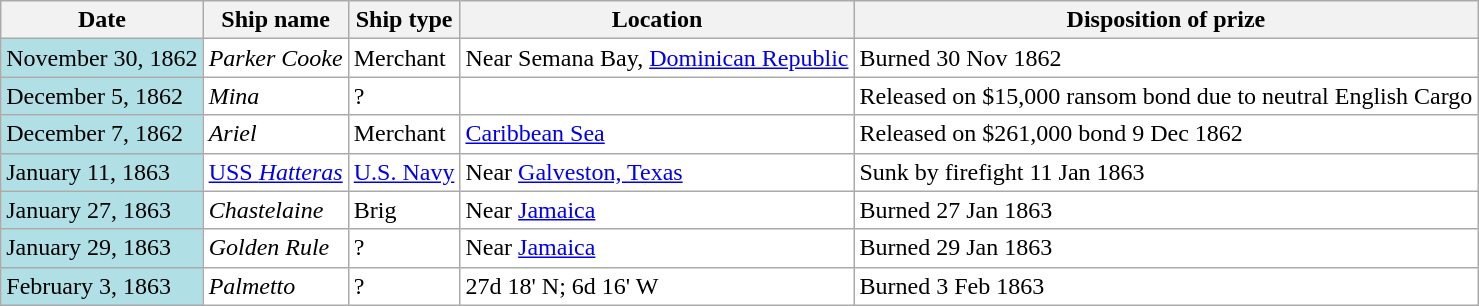<table class="wikitable" style="background:white; color:black">
<tr>
<th>Date</th>
<th>Ship name</th>
<th>Ship type</th>
<th>Location</th>
<th>Disposition of prize</th>
</tr>
<tr>
<td style="background:#B0E0E6;">November 30, 1862</td>
<td><em>Parker Cooke</em></td>
<td>Merchant</td>
<td>Near Semana Bay, <a href='#'>Dominican Republic</a></td>
<td>Burned 30 Nov 1862</td>
</tr>
<tr>
<td style="background:#B0E0E6;">December 5, 1862</td>
<td><em>Mina</em></td>
<td>?</td>
<td></td>
<td>Released on $15,000 ransom bond due to neutral English Cargo</td>
</tr>
<tr>
<td style="background:#B0E0E6;">December 7, 1862</td>
<td><em>Ariel</em></td>
<td>Merchant</td>
<td><a href='#'>Caribbean Sea</a></td>
<td>Released on $261,000 bond 9 Dec 1862</td>
</tr>
<tr>
<td style="background:#B0E0E6;">January 11, 1863</td>
<td><a href='#'>USS <em>Hatteras</em></a></td>
<td><a href='#'>U.S. Navy</a></td>
<td>Near <a href='#'>Galveston, Texas</a></td>
<td>Sunk by firefight 11 Jan 1863</td>
</tr>
<tr>
<td style="background:#B0E0E6;">January 27, 1863</td>
<td><em>Chastelaine</em></td>
<td>Brig</td>
<td>Near <a href='#'>Jamaica</a></td>
<td>Burned 27 Jan 1863</td>
</tr>
<tr>
<td style="background:#B0E0E6;">January 29, 1863</td>
<td><em>Golden Rule</em></td>
<td>?</td>
<td>Near <a href='#'>Jamaica</a></td>
<td>Burned 29 Jan 1863</td>
</tr>
<tr>
<td style="background:#B0E0E6;">February 3, 1863</td>
<td><em>Palmetto</em></td>
<td>?</td>
<td>27d 18' N; 6d 16' W</td>
<td>Burned 3 Feb 1863</td>
</tr>
</table>
